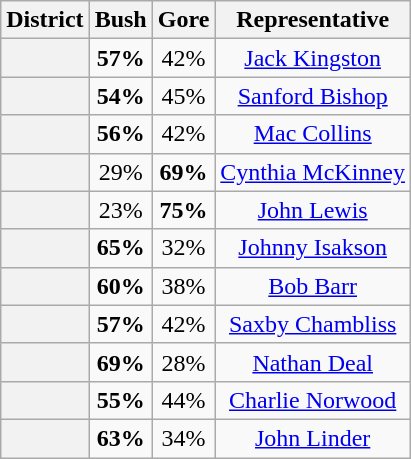<table class=wikitable>
<tr>
<th>District</th>
<th>Bush</th>
<th>Gore</th>
<th>Representative</th>
</tr>
<tr align=center>
<th></th>
<td><strong>57%</strong></td>
<td>42%</td>
<td><a href='#'>Jack Kingston</a></td>
</tr>
<tr align=center>
<th></th>
<td><strong>54%</strong></td>
<td>45%</td>
<td><a href='#'>Sanford Bishop</a></td>
</tr>
<tr align=center>
<th></th>
<td><strong>56%</strong></td>
<td>42%</td>
<td><a href='#'>Mac Collins</a></td>
</tr>
<tr align=center>
<th></th>
<td>29%</td>
<td><strong>69%</strong></td>
<td><a href='#'>Cynthia McKinney</a></td>
</tr>
<tr align=center>
<th></th>
<td>23%</td>
<td><strong>75%</strong></td>
<td><a href='#'>John Lewis</a></td>
</tr>
<tr align=center>
<th></th>
<td><strong>65%</strong></td>
<td>32%</td>
<td><a href='#'>Johnny Isakson</a></td>
</tr>
<tr align=center>
<th></th>
<td><strong>60%</strong></td>
<td>38%</td>
<td><a href='#'>Bob Barr</a></td>
</tr>
<tr align=center>
<th></th>
<td><strong>57%</strong></td>
<td>42%</td>
<td><a href='#'>Saxby Chambliss</a></td>
</tr>
<tr align=center>
<th></th>
<td><strong>69%</strong></td>
<td>28%</td>
<td><a href='#'>Nathan Deal</a></td>
</tr>
<tr align=center>
<th></th>
<td><strong>55%</strong></td>
<td>44%</td>
<td><a href='#'>Charlie Norwood</a></td>
</tr>
<tr align=center>
<th></th>
<td><strong>63%</strong></td>
<td>34%</td>
<td><a href='#'>John Linder</a></td>
</tr>
</table>
